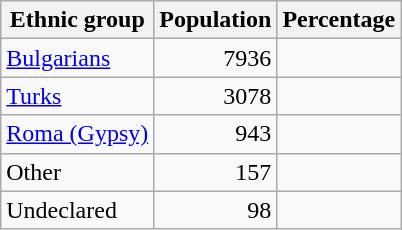<table class="wikitable sortable">
<tr>
<th>Ethnic group</th>
<th>Population</th>
<th>Percentage</th>
</tr>
<tr>
<td><a href='#'>Bulgarians</a></td>
<td align="right">7936</td>
<td align="right"></td>
</tr>
<tr>
<td><a href='#'>Turks</a></td>
<td align="right">3078</td>
<td align="right"></td>
</tr>
<tr>
<td><a href='#'>Roma (Gypsy)</a></td>
<td align="right">943</td>
<td align="right"></td>
</tr>
<tr>
<td>Other</td>
<td align="right">157</td>
<td align="right"></td>
</tr>
<tr>
<td>Undeclared</td>
<td align="right">98</td>
<td align="right"></td>
</tr>
</table>
